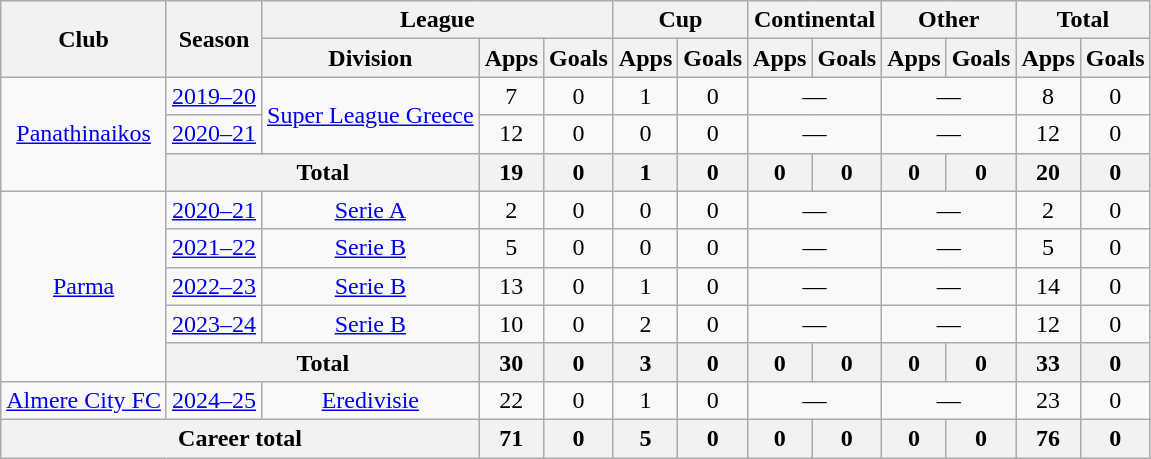<table class="wikitable" style="text-align:center">
<tr>
<th rowspan=2>Club</th>
<th rowspan=2>Season</th>
<th colspan=3>League</th>
<th colspan=2>Cup</th>
<th colspan=2>Continental</th>
<th colspan=2>Other</th>
<th colspan=2>Total</th>
</tr>
<tr>
<th>Division</th>
<th>Apps</th>
<th>Goals</th>
<th>Apps</th>
<th>Goals</th>
<th>Apps</th>
<th>Goals</th>
<th>Apps</th>
<th>Goals</th>
<th>Apps</th>
<th>Goals</th>
</tr>
<tr>
<td rowspan="3"><a href='#'>Panathinaikos</a></td>
<td><a href='#'>2019–20</a></td>
<td rowspan="2"><a href='#'>Super League Greece</a></td>
<td>7</td>
<td>0</td>
<td>1</td>
<td>0</td>
<td colspan="2">—</td>
<td colspan="2">—</td>
<td>8</td>
<td>0</td>
</tr>
<tr>
<td><a href='#'>2020–21</a></td>
<td>12</td>
<td>0</td>
<td>0</td>
<td>0</td>
<td colspan="2">—</td>
<td colspan="2">—</td>
<td>12</td>
<td>0</td>
</tr>
<tr>
<th colspan="2">Total</th>
<th>19</th>
<th>0</th>
<th>1</th>
<th>0</th>
<th>0</th>
<th>0</th>
<th>0</th>
<th>0</th>
<th>20</th>
<th>0</th>
</tr>
<tr>
<td rowspan="5"><a href='#'>Parma</a></td>
<td><a href='#'>2020–21</a></td>
<td><a href='#'>Serie A</a></td>
<td>2</td>
<td>0</td>
<td>0</td>
<td>0</td>
<td colspan="2">—</td>
<td colspan="2">—</td>
<td>2</td>
<td>0</td>
</tr>
<tr>
<td><a href='#'>2021–22</a></td>
<td><a href='#'>Serie B</a></td>
<td>5</td>
<td>0</td>
<td>0</td>
<td>0</td>
<td colspan="2">—</td>
<td colspan="2">—</td>
<td>5</td>
<td>0</td>
</tr>
<tr>
<td><a href='#'>2022–23</a></td>
<td><a href='#'>Serie B</a></td>
<td>13</td>
<td>0</td>
<td>1</td>
<td>0</td>
<td colspan="2">—</td>
<td colspan="2">—</td>
<td>14</td>
<td>0</td>
</tr>
<tr>
<td><a href='#'>2023–24</a></td>
<td><a href='#'>Serie B</a></td>
<td>10</td>
<td>0</td>
<td>2</td>
<td>0</td>
<td colspan="2">—</td>
<td colspan="2">—</td>
<td>12</td>
<td>0</td>
</tr>
<tr>
<th colspan="2">Total</th>
<th>30</th>
<th>0</th>
<th>3</th>
<th>0</th>
<th>0</th>
<th>0</th>
<th>0</th>
<th>0</th>
<th>33</th>
<th>0</th>
</tr>
<tr>
<td><a href='#'>Almere City FC</a></td>
<td><a href='#'>2024–25</a></td>
<td><a href='#'>Eredivisie</a></td>
<td>22</td>
<td>0</td>
<td>1</td>
<td>0</td>
<td colspan="2">—</td>
<td colspan="2">—</td>
<td>23</td>
<td>0</td>
</tr>
<tr>
<th colspan="3">Career total</th>
<th>71</th>
<th>0</th>
<th>5</th>
<th>0</th>
<th>0</th>
<th>0</th>
<th>0</th>
<th>0</th>
<th>76</th>
<th>0</th>
</tr>
</table>
